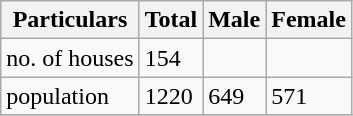<table class="wikitable sortable">
<tr>
<th>Particulars</th>
<th>Total</th>
<th>Male</th>
<th>Female</th>
</tr>
<tr>
<td>no. of houses</td>
<td>154</td>
<td></td>
<td></td>
</tr>
<tr>
<td>population</td>
<td>1220</td>
<td>649</td>
<td>571</td>
</tr>
<tr>
</tr>
</table>
